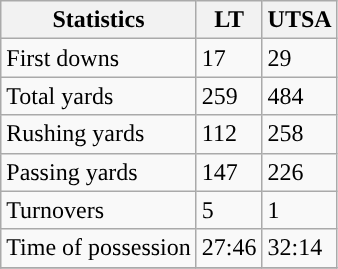<table class="wikitable">
<tr>
<th>Statistics</th>
<th>LT</th>
<th>UTSA</th>
</tr>
<tr>
<td>First downs</td>
<td>17</td>
<td>29</td>
</tr>
<tr>
<td>Total yards</td>
<td>259</td>
<td>484</td>
</tr>
<tr>
<td>Rushing yards</td>
<td>112</td>
<td>258</td>
</tr>
<tr>
<td>Passing yards</td>
<td>147</td>
<td>226</td>
</tr>
<tr>
<td>Turnovers</td>
<td>5</td>
<td>1</td>
</tr>
<tr>
<td>Time of possession</td>
<td>27:46</td>
<td>32:14</td>
</tr>
<tr>
</tr>
</table>
